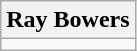<table class="wikitable">
<tr>
<th>Ray Bowers</th>
</tr>
<tr style="vertical-align: top;">
<td></td>
</tr>
</table>
